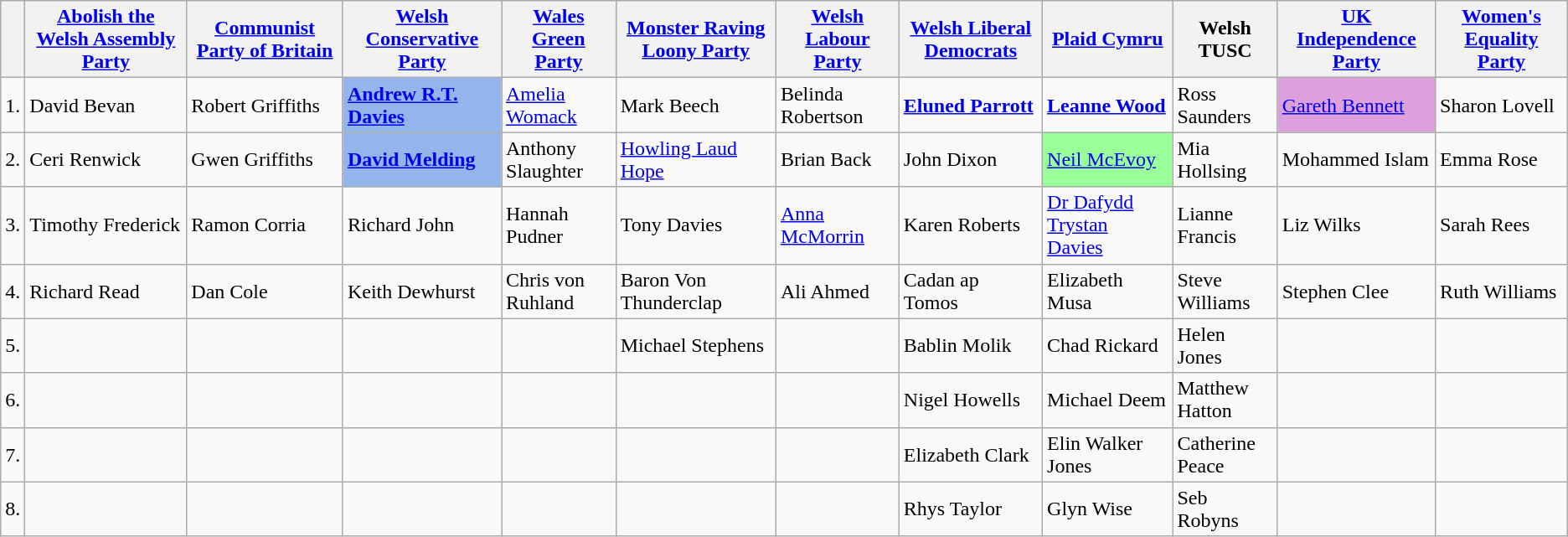<table class="wikitable">
<tr>
<th></th>
<th><a href='#'>Abolish the Welsh Assembly Party</a></th>
<th><a href='#'>Communist Party of Britain</a></th>
<th><a href='#'>Welsh Conservative Party</a></th>
<th><a href='#'>Wales Green Party</a></th>
<th><a href='#'>Monster Raving Loony Party</a></th>
<th><a href='#'>Welsh Labour Party</a></th>
<th><a href='#'>Welsh Liberal Democrats</a></th>
<th><a href='#'>Plaid Cymru</a></th>
<th>Welsh TUSC</th>
<th><a href='#'>UK Independence Party</a></th>
<th><a href='#'>Women's Equality Party</a></th>
</tr>
<tr>
<td>1.</td>
<td>David Bevan</td>
<td>Robert Griffiths</td>
<td style="background: #92B5EB"><strong><a href='#'>Andrew R.T. Davies</a></strong></td>
<td><a href='#'>Amelia Womack</a></td>
<td>Mark Beech</td>
<td>Belinda Robertson</td>
<td><strong><a href='#'>Eluned Parrott</a></strong></td>
<td><strong><a href='#'>Leanne Wood</a></strong></td>
<td>Ross Saunders</td>
<td style="background:plum;"><a href='#'>Gareth Bennett</a></td>
<td>Sharon Lovell</td>
</tr>
<tr>
<td>2.</td>
<td>Ceri Renwick</td>
<td>Gwen Griffiths</td>
<td style="background: #92B5EB"><strong><a href='#'>David Melding</a></strong></td>
<td>Anthony Slaughter</td>
<td><a href='#'>Howling Laud Hope</a></td>
<td>Brian Back</td>
<td>John Dixon</td>
<td style="background:#9f9;"><a href='#'>Neil McEvoy</a></td>
<td>Mia Hollsing</td>
<td>Mohammed Islam</td>
<td>Emma Rose</td>
</tr>
<tr>
<td>3.</td>
<td>Timothy Frederick</td>
<td>Ramon Corria</td>
<td>Richard John</td>
<td>Hannah Pudner</td>
<td>Tony Davies</td>
<td><a href='#'>Anna McMorrin</a></td>
<td>Karen Roberts</td>
<td><a href='#'>Dr Dafydd Trystan Davies</a></td>
<td>Lianne Francis</td>
<td>Liz Wilks</td>
<td>Sarah Rees</td>
</tr>
<tr>
<td>4.</td>
<td>Richard Read</td>
<td>Dan Cole</td>
<td>Keith Dewhurst</td>
<td>Chris von Ruhland</td>
<td>Baron Von Thunderclap</td>
<td>Ali Ahmed</td>
<td>Cadan ap Tomos</td>
<td>Elizabeth Musa</td>
<td>Steve Williams</td>
<td>Stephen Clee</td>
<td>Ruth Williams</td>
</tr>
<tr>
<td>5.</td>
<td></td>
<td></td>
<td></td>
<td></td>
<td>Michael Stephens</td>
<td></td>
<td>Bablin Molik</td>
<td>Chad Rickard</td>
<td>Helen Jones</td>
<td></td>
<td></td>
</tr>
<tr>
<td>6.</td>
<td></td>
<td></td>
<td></td>
<td></td>
<td></td>
<td></td>
<td>Nigel Howells</td>
<td>Michael Deem</td>
<td>Matthew Hatton</td>
<td></td>
<td></td>
</tr>
<tr>
<td>7.</td>
<td></td>
<td></td>
<td></td>
<td></td>
<td></td>
<td></td>
<td>Elizabeth Clark</td>
<td>Elin Walker Jones</td>
<td>Catherine Peace</td>
<td></td>
<td></td>
</tr>
<tr>
<td>8.</td>
<td></td>
<td></td>
<td></td>
<td></td>
<td></td>
<td></td>
<td>Rhys Taylor</td>
<td>Glyn Wise</td>
<td>Seb Robyns</td>
<td></td>
<td></td>
</tr>
</table>
